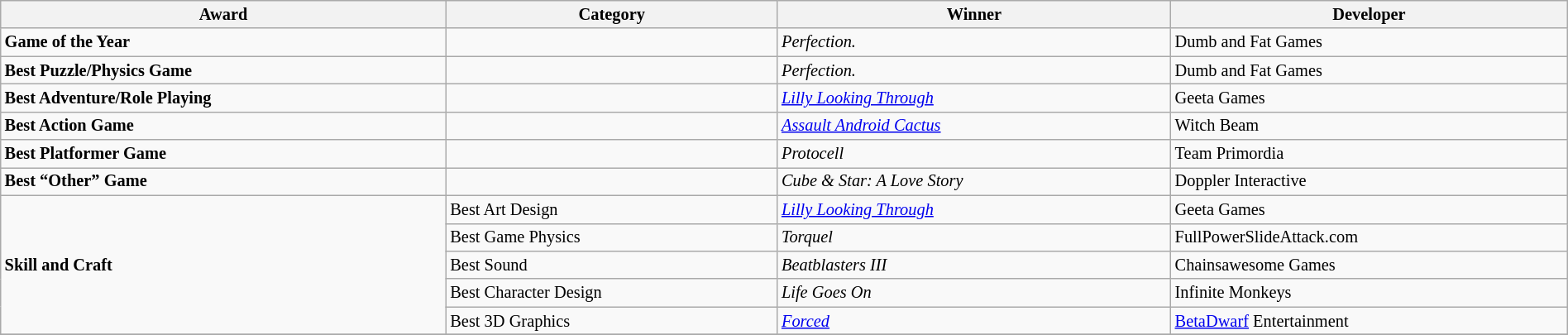<table class="wikitable" style="font-size:85%;width:100%;">
<tr>
<th><strong>Award</strong></th>
<th><strong>Category</strong></th>
<th><strong>Winner</strong></th>
<th><strong>Developer</strong></th>
</tr>
<tr>
<td><strong>Game of the Year</strong></td>
<td></td>
<td><em>Perfection.</em></td>
<td>Dumb and Fat Games</td>
</tr>
<tr>
<td><strong>Best Puzzle/Physics Game</strong></td>
<td></td>
<td><em>Perfection.</em></td>
<td>Dumb and Fat Games</td>
</tr>
<tr>
<td><strong>Best Adventure/Role Playing</strong></td>
<td></td>
<td><em><a href='#'>Lilly Looking Through</a></em></td>
<td>Geeta Games</td>
</tr>
<tr>
<td><strong>Best Action Game</strong></td>
<td></td>
<td><em><a href='#'>Assault Android Cactus</a></em></td>
<td>Witch Beam</td>
</tr>
<tr>
<td><strong>Best Platformer Game</strong></td>
<td></td>
<td><em>Protocell</em></td>
<td>Team Primordia</td>
</tr>
<tr>
<td><strong>Best “Other” Game</strong></td>
<td></td>
<td><em>Cube & Star: A Love Story</em></td>
<td>Doppler Interactive</td>
</tr>
<tr>
<td rowspan="5"><strong>Skill and Craft</strong></td>
<td>Best Art Design</td>
<td><em><a href='#'>Lilly Looking Through</a></em></td>
<td>Geeta Games</td>
</tr>
<tr>
<td>Best Game Physics</td>
<td><em>Torquel</em></td>
<td>FullPowerSlideAttack.com</td>
</tr>
<tr>
<td>Best Sound</td>
<td><em>Beatblasters III</em></td>
<td>Chainsawesome Games</td>
</tr>
<tr>
<td>Best Character Design</td>
<td><em>Life Goes On</em></td>
<td>Infinite Monkeys</td>
</tr>
<tr>
<td>Best 3D Graphics</td>
<td><em><a href='#'>Forced</a></em></td>
<td><a href='#'>BetaDwarf</a> Entertainment</td>
</tr>
<tr>
</tr>
</table>
